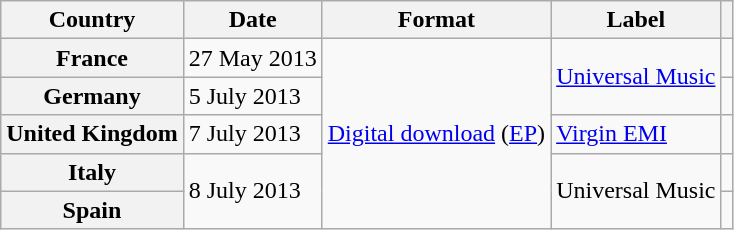<table class="wikitable plainrowheaders">
<tr>
<th scope="col">Country</th>
<th scope="col">Date</th>
<th scope="col">Format</th>
<th scope="col">Label</th>
<th scope="col"></th>
</tr>
<tr>
<th scope="row">France</th>
<td>27 May 2013</td>
<td rowspan="5"><a href='#'>Digital download</a> (<a href='#'>EP</a>)</td>
<td rowspan="2"><a href='#'>Universal Music</a></td>
<td></td>
</tr>
<tr>
<th scope="row">Germany</th>
<td>5 July 2013</td>
<td></td>
</tr>
<tr>
<th scope="row">United Kingdom</th>
<td>7 July 2013</td>
<td><a href='#'>Virgin EMI</a></td>
<td></td>
</tr>
<tr>
<th scope="row">Italy</th>
<td rowspan="2">8 July 2013</td>
<td rowspan="2">Universal Music</td>
<td></td>
</tr>
<tr>
<th scope="row">Spain</th>
<td></td>
</tr>
</table>
